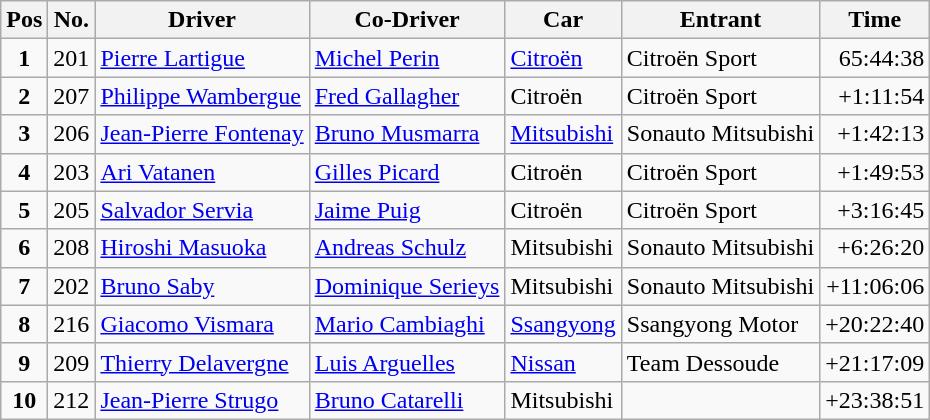<table class="wikitable">
<tr>
<th>Pos</th>
<th>No.</th>
<th>Driver</th>
<th>Co-Driver</th>
<th>Car</th>
<th>Entrant</th>
<th>Time</th>
</tr>
<tr>
<td align=center><strong>1</strong></td>
<td>201</td>
<td> <a href='#'>Pierre Lartigue</a></td>
<td> <a href='#'>Michel Perin</a></td>
<td><a href='#'>Citroën</a></td>
<td>Citroën Sport</td>
<td align="right">65:44:38</td>
</tr>
<tr>
<td align=center><strong>2</strong></td>
<td>207</td>
<td> <a href='#'>Philippe Wambergue</a></td>
<td> <a href='#'>Fred Gallagher</a></td>
<td>Citroën</td>
<td>Citroën Sport</td>
<td align="right">+1:11:54</td>
</tr>
<tr>
<td align=center><strong>3</strong></td>
<td>206</td>
<td> <a href='#'>Jean-Pierre Fontenay</a></td>
<td> <a href='#'>Bruno Musmarra</a></td>
<td><a href='#'>Mitsubishi</a></td>
<td>Sonauto Mitsubishi</td>
<td align="right">+1:42:13</td>
</tr>
<tr>
<td align=center><strong>4</strong></td>
<td>203</td>
<td> <a href='#'>Ari Vatanen</a></td>
<td> <a href='#'>Gilles Picard</a></td>
<td>Citroën</td>
<td>Citroën Sport</td>
<td align="right">+1:49:53</td>
</tr>
<tr>
<td align=center><strong>5</strong></td>
<td>205</td>
<td> <a href='#'>Salvador Servia</a></td>
<td> <a href='#'>Jaime Puig</a></td>
<td>Citroën</td>
<td>Citroën Sport</td>
<td align="right">+3:16:45</td>
</tr>
<tr>
<td align=center><strong>6</strong></td>
<td>208</td>
<td> <a href='#'>Hiroshi Masuoka</a></td>
<td> <a href='#'>Andreas Schulz</a></td>
<td>Mitsubishi</td>
<td>Sonauto Mitsubishi</td>
<td align="right">+6:26:20</td>
</tr>
<tr>
<td align=center><strong>7</strong></td>
<td>202</td>
<td> <a href='#'>Bruno Saby</a></td>
<td> <a href='#'>Dominique Serieys</a></td>
<td>Mitsubishi</td>
<td>Sonauto Mitsubishi</td>
<td align="right">+11:06:06</td>
</tr>
<tr>
<td align=center><strong>8</strong></td>
<td>216</td>
<td> <a href='#'>Giacomo Vismara</a></td>
<td> <a href='#'>Mario Cambiaghi</a></td>
<td><a href='#'>Ssangyong</a></td>
<td>Ssangyong Motor</td>
<td align="right">+20:22:40</td>
</tr>
<tr>
<td align=center><strong>9</strong></td>
<td>209</td>
<td> <a href='#'>Thierry Delavergne</a></td>
<td> <a href='#'>Luis Arguelles</a></td>
<td><a href='#'>Nissan</a></td>
<td>Team Dessoude</td>
<td align="right">+21:17:09</td>
</tr>
<tr>
<td align=center><strong>10</strong></td>
<td>212</td>
<td> <a href='#'>Jean-Pierre Strugo</a></td>
<td> <a href='#'>Bruno Catarelli</a></td>
<td>Mitsubishi</td>
<td></td>
<td align="right">+23:38:51</td>
</tr>
</table>
